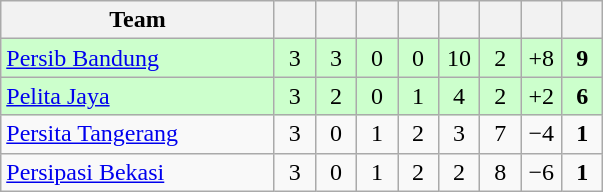<table class="wikitable" style="text-align:center">
<tr>
<th style="width:175px;">Team</th>
<th width="20"></th>
<th width="20"></th>
<th width="20"></th>
<th width="20"></th>
<th width="20"></th>
<th width="20"></th>
<th width="20"></th>
<th width="20"></th>
</tr>
<tr style="background:#cfc;">
<td align=left><a href='#'>Persib Bandung</a></td>
<td>3</td>
<td>3</td>
<td>0</td>
<td>0</td>
<td>10</td>
<td>2</td>
<td>+8</td>
<td><strong>9</strong></td>
</tr>
<tr style="background:#cfc;">
<td align=left><a href='#'>Pelita Jaya</a></td>
<td>3</td>
<td>2</td>
<td>0</td>
<td>1</td>
<td>4</td>
<td>2</td>
<td>+2</td>
<td><strong>6</strong></td>
</tr>
<tr>
<td align=left><a href='#'>Persita Tangerang</a></td>
<td>3</td>
<td>0</td>
<td>1</td>
<td>2</td>
<td>3</td>
<td>7</td>
<td>−4</td>
<td><strong>1</strong></td>
</tr>
<tr>
<td align=left><a href='#'>Persipasi Bekasi</a></td>
<td>3</td>
<td>0</td>
<td>1</td>
<td>2</td>
<td>2</td>
<td>8</td>
<td>−6</td>
<td><strong>1</strong></td>
</tr>
</table>
